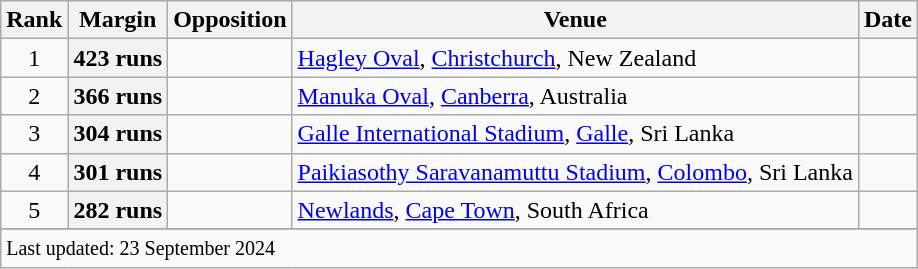<table class="wikitable plainrowheaders sortable">
<tr>
<th scope=col>Rank</th>
<th scope=col>Margin</th>
<th scope=col>Opposition</th>
<th scope=col>Venue</th>
<th scope=col>Date</th>
</tr>
<tr>
<td style="text-align:center">1</td>
<th scope=row style="text-align:center;">423 runs</th>
<td></td>
<td><a href='#'>Hagley Oval</a>, <a href='#'>Christchurch</a>, New Zealand</td>
<td></td>
</tr>
<tr>
<td style="text-align:center">2</td>
<th scope=row style=text-align:center;>366 runs</th>
<td></td>
<td><a href='#'>Manuka Oval</a>, <a href='#'>Canberra</a>, Australia</td>
<td></td>
</tr>
<tr>
<td style="text-align:center">3</td>
<th scope=row style=text-align:center;>304 runs</th>
<td></td>
<td><a href='#'>Galle International Stadium</a>, <a href='#'>Galle</a>, Sri Lanka</td>
<td></td>
</tr>
<tr>
<td style="text-align:center">4</td>
<th scope=row style=text-align:center;>301 runs</th>
<td></td>
<td><a href='#'>Paikiasothy Saravanamuttu Stadium</a>, <a href='#'>Colombo</a>, Sri Lanka</td>
<td></td>
</tr>
<tr>
<td style="text-align:center">5</td>
<th scope=row style=text-align:center;>282 runs</th>
<td></td>
<td><a href='#'>Newlands</a>, <a href='#'>Cape Town</a>, South Africa</td>
<td></td>
</tr>
<tr>
</tr>
<tr class=sortbottom>
<td colspan=5><small>Last updated: 23 September 2024</small></td>
</tr>
</table>
